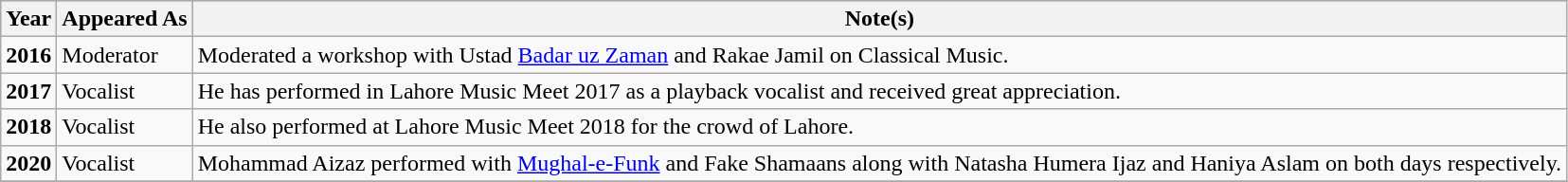<table class="wikitable">
<tr style="background:#b0c4de; text-align:center;">
<th>Year</th>
<th>Appeared As</th>
<th>Note(s)</th>
</tr>
<tr>
<td><strong>2016</strong></td>
<td>Moderator</td>
<td>Moderated a workshop with Ustad <a href='#'>Badar uz Zaman</a> and Rakae Jamil on Classical Music.</td>
</tr>
<tr>
<td><strong>2017</strong></td>
<td>Vocalist</td>
<td>He has performed in Lahore Music Meet 2017 as a playback vocalist  and received great appreciation.</td>
</tr>
<tr>
<td><strong>2018</strong></td>
<td>Vocalist</td>
<td>He also performed at Lahore Music Meet 2018 for the crowd of Lahore.</td>
</tr>
<tr>
<td><strong>2020</strong></td>
<td>Vocalist</td>
<td>Mohammad Aizaz performed with <a href='#'>Mughal-e-Funk</a> and Fake Shamaans along with Natasha Humera Ijaz and Haniya Aslam on both days respectively.</td>
</tr>
<tr>
</tr>
</table>
